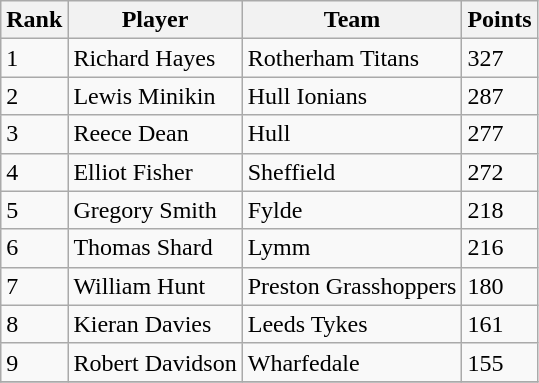<table class="wikitable">
<tr>
<th>Rank</th>
<th>Player</th>
<th>Team</th>
<th>Points</th>
</tr>
<tr>
<td>1</td>
<td>Richard Hayes</td>
<td>Rotherham Titans</td>
<td>327</td>
</tr>
<tr>
<td>2</td>
<td>Lewis Minikin</td>
<td>Hull Ionians</td>
<td>287</td>
</tr>
<tr>
<td>3</td>
<td>Reece Dean</td>
<td>Hull</td>
<td>277</td>
</tr>
<tr>
<td>4</td>
<td>Elliot Fisher</td>
<td>Sheffield</td>
<td>272</td>
</tr>
<tr>
<td>5</td>
<td>Gregory Smith</td>
<td>Fylde</td>
<td>218</td>
</tr>
<tr>
<td>6</td>
<td>Thomas Shard</td>
<td>Lymm</td>
<td>216</td>
</tr>
<tr>
<td>7</td>
<td>William Hunt</td>
<td>Preston Grasshoppers</td>
<td>180</td>
</tr>
<tr>
<td>8</td>
<td>Kieran Davies</td>
<td>Leeds Tykes</td>
<td>161</td>
</tr>
<tr>
<td>9</td>
<td>Robert Davidson</td>
<td>Wharfedale</td>
<td>155</td>
</tr>
<tr>
</tr>
</table>
